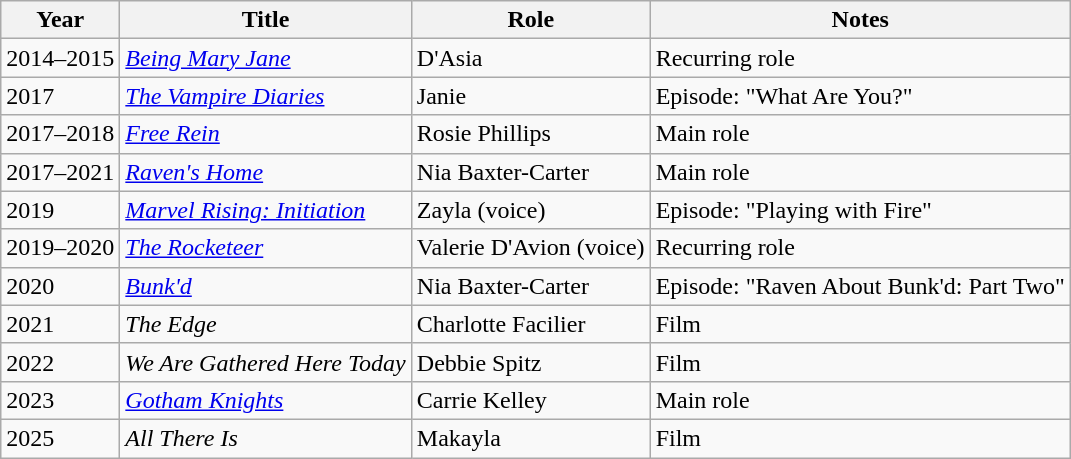<table class="wikitable">
<tr>
<th>Year</th>
<th>Title</th>
<th>Role</th>
<th>Notes</th>
</tr>
<tr>
<td>2014–2015</td>
<td><em><a href='#'>Being Mary Jane</a></em></td>
<td>D'Asia</td>
<td>Recurring role</td>
</tr>
<tr>
<td>2017</td>
<td><em><a href='#'>The Vampire Diaries</a></em></td>
<td>Janie</td>
<td>Episode: "What Are You?"</td>
</tr>
<tr>
<td>2017–2018</td>
<td><em><a href='#'>Free Rein</a></em></td>
<td>Rosie Phillips</td>
<td>Main role</td>
</tr>
<tr>
<td>2017–2021</td>
<td><em><a href='#'>Raven's Home</a></em></td>
<td>Nia Baxter-Carter</td>
<td>Main role</td>
</tr>
<tr>
<td>2019</td>
<td><em><a href='#'>Marvel Rising: Initiation</a></em></td>
<td>Zayla (voice)</td>
<td>Episode: "Playing with Fire"</td>
</tr>
<tr>
<td>2019–2020</td>
<td><em><a href='#'>The Rocketeer</a></em></td>
<td>Valerie D'Avion (voice)</td>
<td>Recurring role</td>
</tr>
<tr>
<td>2020</td>
<td><em><a href='#'>Bunk'd</a></em></td>
<td>Nia Baxter-Carter</td>
<td>Episode: "Raven About Bunk'd: Part Two"</td>
</tr>
<tr>
<td>2021</td>
<td><em>The Edge</em></td>
<td>Charlotte Facilier</td>
<td>Film</td>
</tr>
<tr>
<td>2022</td>
<td><em>We Are Gathered Here Today</em></td>
<td>Debbie Spitz</td>
<td>Film</td>
</tr>
<tr>
<td>2023</td>
<td><em><a href='#'>Gotham Knights</a></em></td>
<td>Carrie Kelley</td>
<td>Main role</td>
</tr>
<tr>
<td>2025</td>
<td><em>All There Is</em></td>
<td>Makayla</td>
<td>Film</td>
</tr>
</table>
